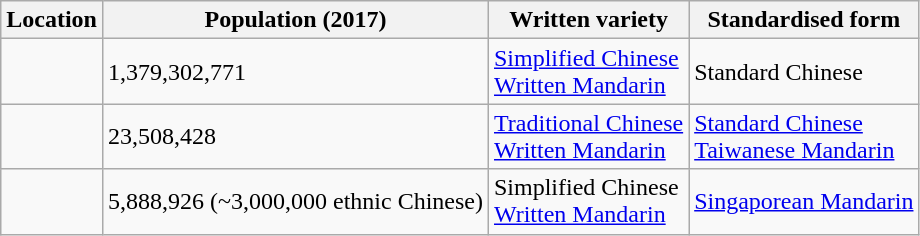<table class="wikitable sortable">
<tr>
<th colspan=1>Location</th>
<th>Population (2017)</th>
<th>Written variety</th>
<th>Standardised form</th>
</tr>
<tr>
<td></td>
<td>1,379,302,771</td>
<td><a href='#'>Simplified Chinese</a><br><a href='#'>Written Mandarin</a></td>
<td>Standard Chinese</td>
</tr>
<tr>
<td></td>
<td>23,508,428</td>
<td><a href='#'>Traditional Chinese</a><br><a href='#'>Written Mandarin</a></td>
<td><a href='#'>Standard Chinese</a><br><a href='#'>Taiwanese Mandarin</a></td>
</tr>
<tr>
<td></td>
<td>5,888,926 (~3,000,000 ethnic Chinese)</td>
<td>Simplified Chinese<br><a href='#'>Written Mandarin</a></td>
<td><a href='#'>Singaporean Mandarin</a></td>
</tr>
</table>
